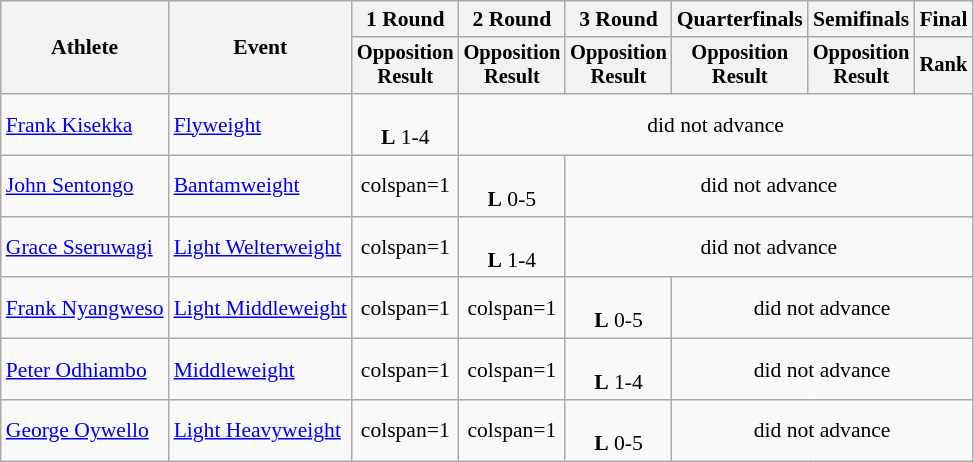<table class="wikitable" style="font-size:90%">
<tr>
<th rowspan="2">Athlete</th>
<th rowspan="2">Event</th>
<th>1 Round</th>
<th>2 Round</th>
<th>3 Round</th>
<th>Quarterfinals</th>
<th>Semifinals</th>
<th colspan=2>Final</th>
</tr>
<tr style="font-size:95%">
<th>Opposition<br>Result</th>
<th>Opposition<br>Result</th>
<th>Opposition<br>Result</th>
<th>Opposition<br>Result</th>
<th>Opposition<br>Result</th>
<th colspan=2>Rank</th>
</tr>
<tr align=center>
<td align=left><a href='#'>Frank Kisekka</a></td>
<td align=left><a href='#'>Flyweight</a></td>
<td><br><strong>L</strong> 1-4</td>
<td colspan=6>did not advance</td>
</tr>
<tr align=center>
<td align=left><a href='#'>John Sentongo</a></td>
<td align=left><a href='#'>Bantamweight</a></td>
<td>colspan=1 </td>
<td><br><strong>L</strong> 0-5</td>
<td colspan=5>did not advance</td>
</tr>
<tr align=center>
<td align=left><a href='#'>Grace Sseruwagi</a></td>
<td align=left><a href='#'>Light Welterweight</a></td>
<td>colspan=1 </td>
<td><br><strong>L</strong> 1-4</td>
<td colspan=5>did not advance</td>
</tr>
<tr align=center>
<td align=left><a href='#'>Frank Nyangweso</a></td>
<td align=left><a href='#'>Light Middleweight</a></td>
<td>colspan=1 </td>
<td>colspan=1 </td>
<td><br><strong>L</strong> 0-5</td>
<td colspan=4>did not advance</td>
</tr>
<tr align=center>
<td align=left><a href='#'>Peter Odhiambo</a></td>
<td align=left><a href='#'>Middleweight</a></td>
<td>colspan=1 </td>
<td>colspan=1 </td>
<td><br><strong>L</strong> 1-4</td>
<td colspan=4>did not advance</td>
</tr>
<tr align=center>
<td align=left><a href='#'>George Oywello</a></td>
<td align=left><a href='#'>Light Heavyweight</a></td>
<td>colspan=1 </td>
<td>colspan=1 </td>
<td><br><strong>L</strong> 0-5</td>
<td colspan=4>did not advance</td>
</tr>
</table>
